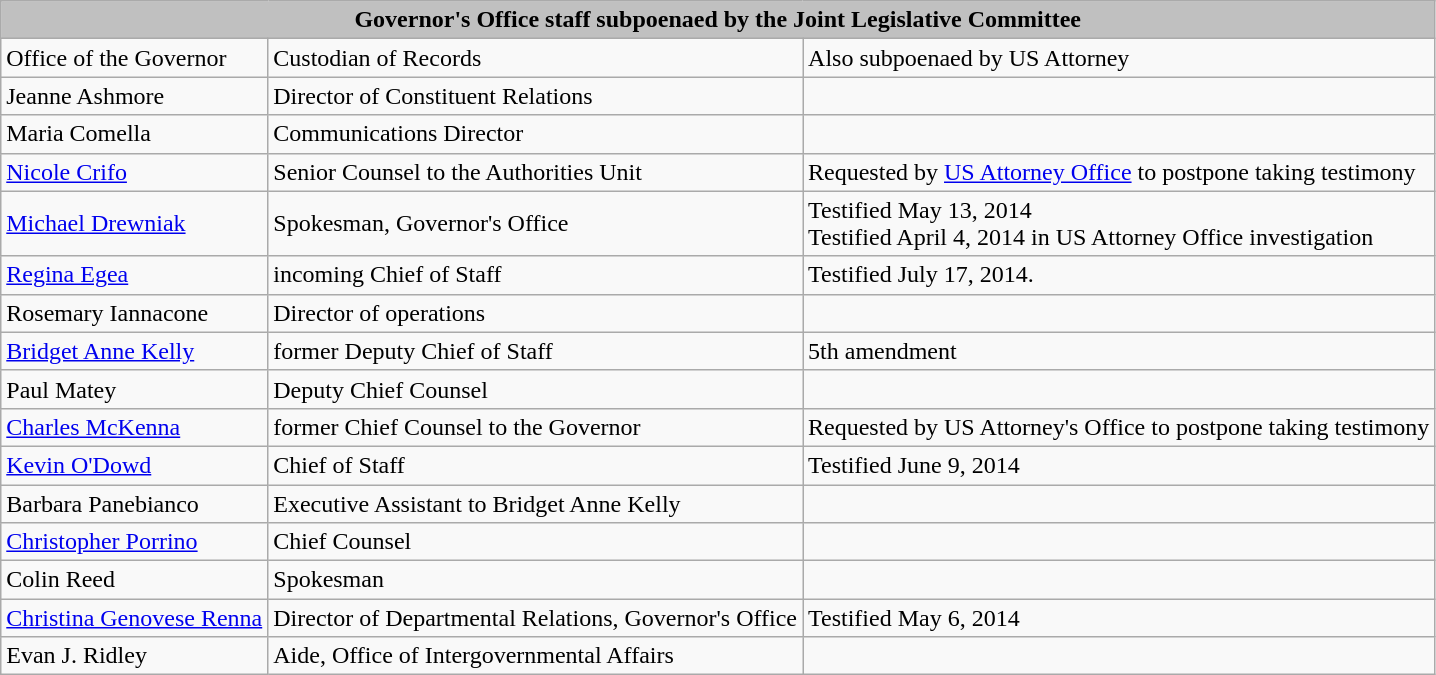<table class="wikitable">
<tr>
<td colspan="3"  style="background:silver; text-align:center;"><strong>Governor's Office staff subpoenaed by the Joint Legislative Committee</strong></td>
</tr>
<tr>
<td>Office of the Governor</td>
<td>Custodian of Records</td>
<td>Also subpoenaed by US Attorney</td>
</tr>
<tr>
<td>Jeanne Ashmore</td>
<td>Director of Constituent Relations</td>
<td></td>
</tr>
<tr>
<td>Maria Comella</td>
<td>Communications Director</td>
<td></td>
</tr>
<tr>
<td><a href='#'>Nicole Crifo</a></td>
<td>Senior Counsel to the Authorities Unit</td>
<td>Requested by <a href='#'>US Attorney Office</a> to postpone taking testimony</td>
</tr>
<tr>
<td><a href='#'>Michael Drewniak</a></td>
<td>Spokesman, Governor's Office</td>
<td>Testified May 13, 2014<br>Testified April 4, 2014 in US Attorney Office investigation</td>
</tr>
<tr>
<td><a href='#'>Regina Egea</a></td>
<td>incoming Chief of Staff</td>
<td>Testified  July 17, 2014.</td>
</tr>
<tr>
<td>Rosemary Iannacone</td>
<td>Director of operations</td>
<td></td>
</tr>
<tr>
<td><a href='#'>Bridget Anne Kelly</a></td>
<td>former Deputy Chief of Staff</td>
<td>5th amendment</td>
</tr>
<tr>
<td>Paul Matey</td>
<td>Deputy Chief Counsel</td>
<td></td>
</tr>
<tr>
<td><a href='#'>Charles McKenna</a></td>
<td>former Chief Counsel to the Governor</td>
<td>Requested by US Attorney's Office to postpone taking testimony</td>
</tr>
<tr>
<td><a href='#'>Kevin O'Dowd</a></td>
<td>Chief of Staff</td>
<td>Testified June 9, 2014</td>
</tr>
<tr>
<td>Barbara Panebianco</td>
<td>Executive Assistant to Bridget Anne Kelly</td>
<td></td>
</tr>
<tr>
<td><a href='#'>Christopher Porrino</a></td>
<td>Chief Counsel</td>
<td></td>
</tr>
<tr>
<td>Colin Reed</td>
<td>Spokesman</td>
<td></td>
</tr>
<tr>
<td><a href='#'>Christina Genovese Renna</a></td>
<td>Director of Departmental Relations, Governor's Office</td>
<td>Testified May 6, 2014</td>
</tr>
<tr>
<td>Evan J. Ridley</td>
<td>Aide, Office of Intergovernmental Affairs</td>
<td></td>
</tr>
</table>
